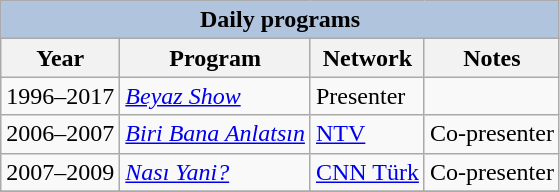<table class="wikitable">
<tr>
<th colspan="4" style="background: LightSteelBlue;">Daily programs</th>
</tr>
<tr>
<th>Year</th>
<th>Program</th>
<th>Network</th>
<th>Notes</th>
</tr>
<tr>
<td>1996–2017</td>
<td><em><a href='#'>Beyaz Show</a></em></td>
<td>Presenter</td>
<td></td>
</tr>
<tr>
<td>2006–2007</td>
<td><em><a href='#'>Biri Bana Anlatsın</a></em></td>
<td><a href='#'>NTV</a></td>
<td>Co-presenter</td>
</tr>
<tr>
<td>2007–2009</td>
<td><em><a href='#'>Nası Yani?</a></em></td>
<td><a href='#'>CNN Türk</a></td>
<td>Co-presenter</td>
</tr>
<tr>
</tr>
</table>
